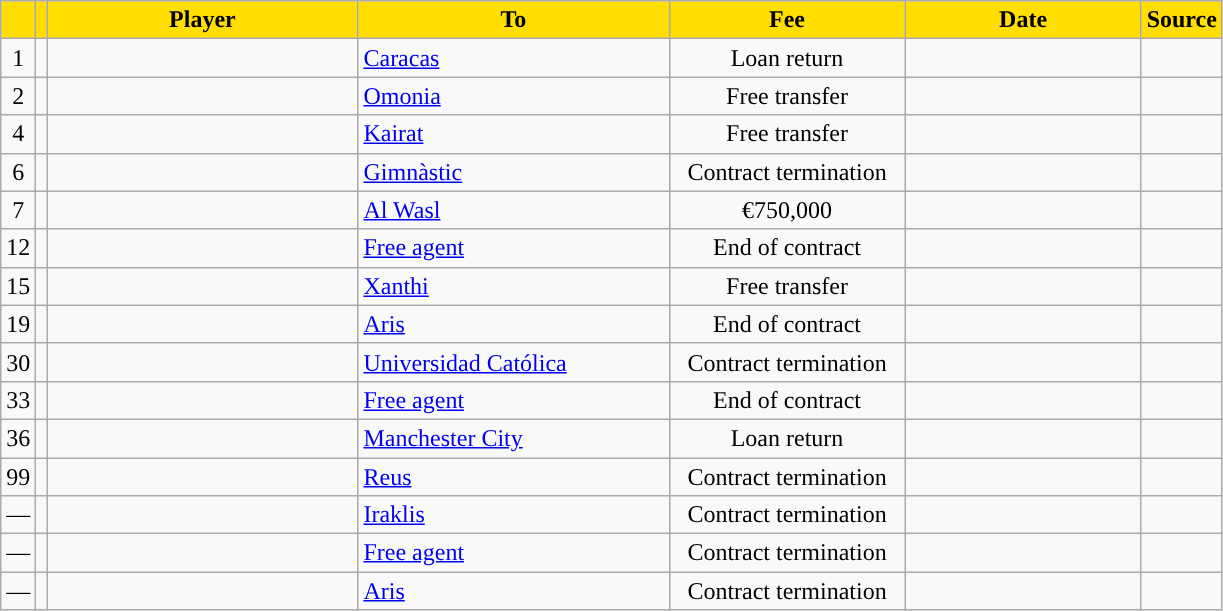<table class="wikitable sortable">
<tr>
<th style="background:#FFDE00"></th>
<th style="background:#FFDE00"></th>
<th width=200 style="background:#FFDE00">Player</th>
<th width=200 style="background:#FFDE00">To</th>
<th width=150 style="background:#FFDE00">Fee</th>
<th width=150 style="background:#FFDE00">Date</th>
<th style="background:#FFDE00">Source</th>
</tr>
<tr>
<td align=center>1</td>
<td align=center></td>
<td></td>
<td> <a href='#'>Caracas</a></td>
<td align=center>Loan return</td>
<td align=center></td>
<td align=center></td>
</tr>
<tr>
<td align=center>2</td>
<td align=center></td>
<td></td>
<td> <a href='#'>Omonia</a></td>
<td align=center>Free transfer</td>
<td align=center></td>
<td align=center></td>
</tr>
<tr>
<td align=center>4</td>
<td align=center></td>
<td></td>
<td> <a href='#'>Kairat</a></td>
<td align=center>Free transfer</td>
<td align=center></td>
<td align=center></td>
</tr>
<tr>
<td align=center>6</td>
<td align=center></td>
<td></td>
<td> <a href='#'>Gimnàstic</a></td>
<td align=center>Contract termination</td>
<td align=center></td>
<td align=center></td>
</tr>
<tr>
<td align=center>7</td>
<td align=center></td>
<td></td>
<td> <a href='#'>Al Wasl</a></td>
<td align=center>€750,000</td>
<td align=center></td>
<td align=center></td>
</tr>
<tr>
<td align=center>12</td>
<td align=center></td>
<td></td>
<td><a href='#'>Free agent</a></td>
<td align=center>End of contract</td>
<td align=center></td>
<td align=center></td>
</tr>
<tr>
<td align=center>15</td>
<td align=center></td>
<td></td>
<td> <a href='#'>Xanthi</a></td>
<td align=center>Free transfer</td>
<td align=center></td>
<td align=center></td>
</tr>
<tr>
<td align=center>19</td>
<td align=center></td>
<td></td>
<td> <a href='#'>Aris</a></td>
<td align=center>End of contract</td>
<td align=center></td>
<td align=center></td>
</tr>
<tr>
<td align=center>30</td>
<td align=center></td>
<td></td>
<td> <a href='#'>Universidad Católica</a></td>
<td align=center>Contract termination</td>
<td align=center></td>
<td align=center></td>
</tr>
<tr>
<td align=center>33</td>
<td align=center></td>
<td></td>
<td><a href='#'>Free agent</a></td>
<td align=center>End of contract</td>
<td align=center></td>
<td align=center></td>
</tr>
<tr>
<td align=center>36</td>
<td align=center></td>
<td></td>
<td> <a href='#'>Manchester City</a></td>
<td align=center>Loan return</td>
<td align=center></td>
<td align=center></td>
</tr>
<tr>
<td align=center>99</td>
<td align=center></td>
<td></td>
<td> <a href='#'>Reus</a></td>
<td align=center>Contract termination</td>
<td align=center></td>
<td align=center></td>
</tr>
<tr>
<td align=center>—</td>
<td align=center></td>
<td></td>
<td> <a href='#'>Iraklis</a></td>
<td align=center>Contract termination</td>
<td align=center></td>
<td align=center></td>
</tr>
<tr>
<td align=center>—</td>
<td align=center></td>
<td></td>
<td><a href='#'>Free agent</a></td>
<td align=center>Contract termination</td>
<td align=center></td>
<td align=center></td>
</tr>
<tr>
<td align=center>—</td>
<td align=center></td>
<td></td>
<td> <a href='#'>Aris</a></td>
<td align=center>Contract termination</td>
<td align=center></td>
<td align=center></td>
</tr>
</table>
